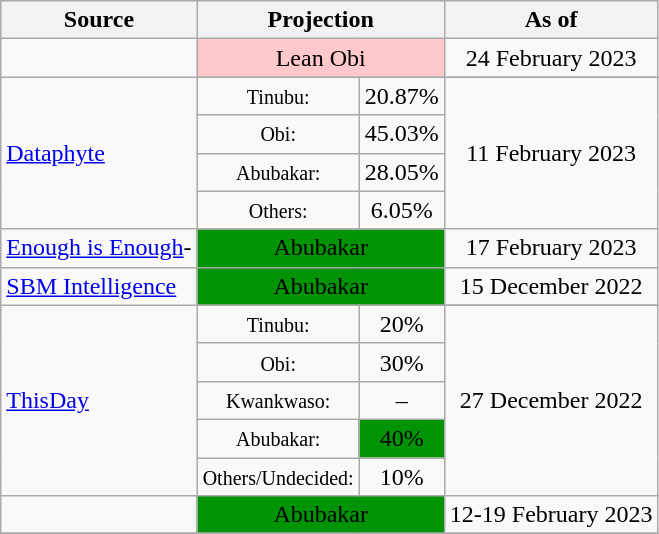<table class="wikitable" style="text-align:center">
<tr>
<th>Source</th>
<th colspan=2>Projection</th>
<th>As of</th>
</tr>
<tr>
<td align="left"></td>
<td colspan=2 bgcolor=#ffc9cb>Lean Obi</td>
<td>24 February 2023</td>
</tr>
<tr>
<td rowspan=5 align="left"><a href='#'>Dataphyte</a></td>
</tr>
<tr>
<td><small>Tinubu:</small></td>
<td>20.87%</td>
<td rowspan=4>11 February 2023</td>
</tr>
<tr>
<td><small>Obi:</small></td>
<td>45.03%</td>
</tr>
<tr>
<td><small>Abubakar:</small></td>
<td>28.05%</td>
</tr>
<tr>
<td><small>Others:</small></td>
<td>6.05%</td>
</tr>
<tr>
<td align="left"><a href='#'>Enough is Enough</a>-<br></td>
<td colspan=2 bgcolor=#009404>Abubakar</td>
<td>17 February 2023</td>
</tr>
<tr>
<td align="left"><a href='#'>SBM Intelligence</a></td>
<td colspan=2 bgcolor=#009404>Abubakar</td>
<td>15 December 2022</td>
</tr>
<tr>
<td rowspan=6 align="left"><a href='#'>ThisDay</a></td>
</tr>
<tr>
<td><small>Tinubu:</small></td>
<td>20%</td>
<td rowspan=5>27 December 2022</td>
</tr>
<tr>
<td><small>Obi:</small></td>
<td>30%</td>
</tr>
<tr>
<td><small>Kwankwaso:</small></td>
<td>–</td>
</tr>
<tr>
<td><small>Abubakar:</small></td>
<td bgcolor=#009404>40%</td>
</tr>
<tr>
<td><small>Others/Undecided:</small></td>
<td>10%</td>
</tr>
<tr>
<td align="left"></td>
<td colspan=2 bgcolor=#009404>Abubakar</td>
<td>12-19 February 2023</td>
</tr>
<tr>
</tr>
</table>
